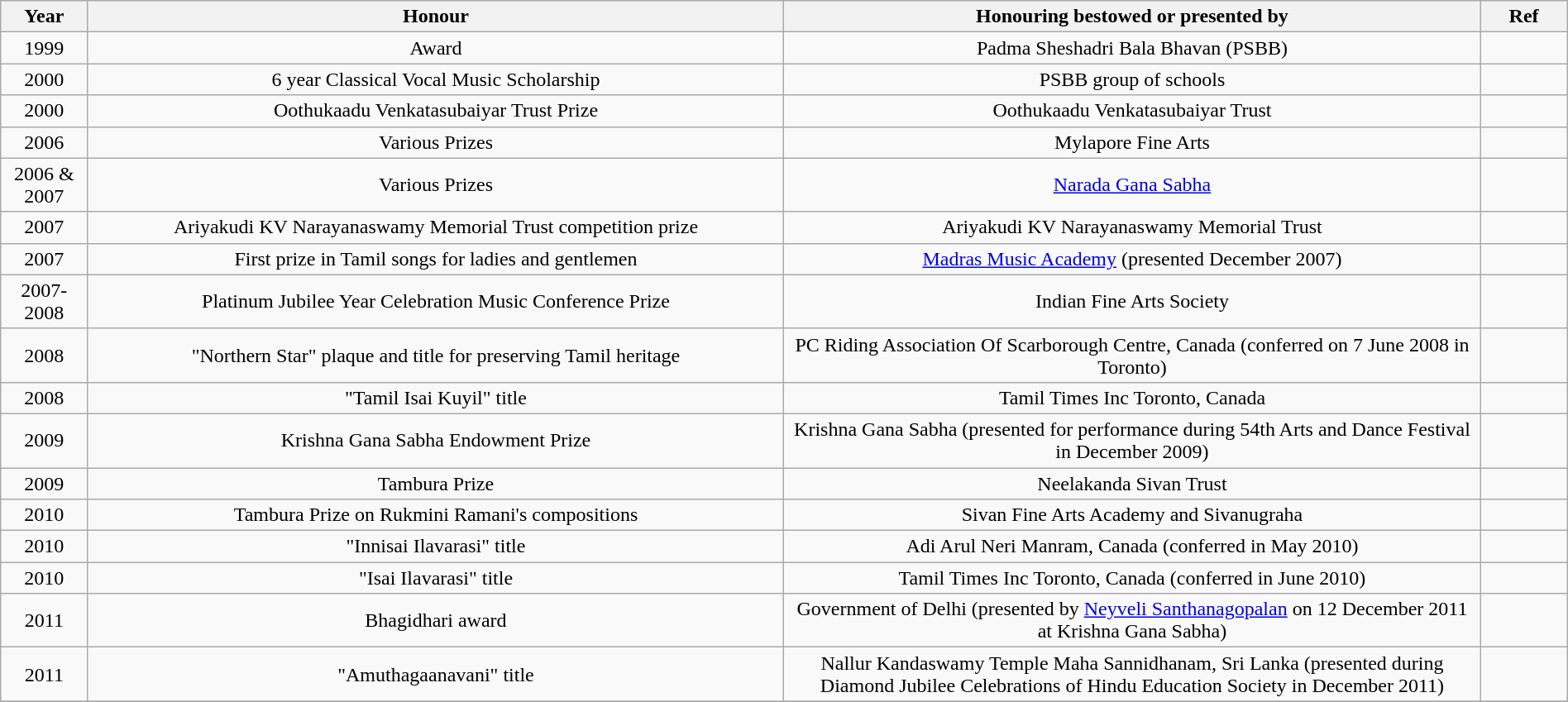<table class="wikitable" style="width:100%;">
<tr>
<th width=5%>Year</th>
<th style="width:40%;">Honour</th>
<th style="width:40%;">Honouring bestowed or presented by</th>
<th style="width:5%;">Ref</th>
</tr>
<tr>
<td style="text-align:center;">1999</td>
<td style="text-align:center;">Award</td>
<td style="text-align:center;">Padma Sheshadri Bala Bhavan (PSBB)</td>
<td style="text-align:center;"></td>
</tr>
<tr>
<td style="text-align:center;">2000</td>
<td style="text-align:center;">6 year Classical Vocal Music Scholarship</td>
<td style="text-align:center;">PSBB group of schools</td>
<td style="text-align:center;"></td>
</tr>
<tr>
<td style="text-align:center;">2000</td>
<td style="text-align:center;">Oothukaadu Venkatasubaiyar Trust Prize</td>
<td style="text-align:center;">Oothukaadu Venkatasubaiyar Trust</td>
<td style="text-align:center;"></td>
</tr>
<tr>
<td style="text-align:center;">2006</td>
<td style="text-align:center;">Various Prizes</td>
<td style="text-align:center;">Mylapore Fine Arts</td>
<td style="text-align:center;"></td>
</tr>
<tr>
<td style="text-align:center;">2006 & 2007</td>
<td style="text-align:center;">Various Prizes</td>
<td style="text-align:center;"><a href='#'>Narada Gana Sabha</a></td>
<td style="text-align:center;"></td>
</tr>
<tr>
<td style="text-align:center;">2007</td>
<td style="text-align:center;">Ariyakudi KV Narayanaswamy Memorial Trust competition prize</td>
<td style="text-align:center;">Ariyakudi KV Narayanaswamy Memorial Trust</td>
<td style="text-align:center;"></td>
</tr>
<tr>
<td style="text-align:center;">2007</td>
<td style="text-align:center;">First prize in Tamil songs for ladies and gentlemen</td>
<td style="text-align:center;"><a href='#'>Madras Music Academy</a> (presented December 2007)</td>
<td style="text-align:center;"></td>
</tr>
<tr>
<td style="text-align:center;">2007-2008</td>
<td style="text-align:center;">Platinum Jubilee Year Celebration Music Conference Prize</td>
<td style="text-align:center;">Indian Fine Arts Society</td>
<td style="text-align:center;"></td>
</tr>
<tr>
<td style="text-align:center;">2008</td>
<td style="text-align:center;">"Northern Star" plaque and title for preserving Tamil heritage</td>
<td style="text-align:center;">PC Riding Association Of Scarborough Centre, Canada (conferred on 7 June 2008 in Toronto)</td>
<td style="text-align:center;"></td>
</tr>
<tr>
<td style="text-align:center;">2008</td>
<td style="text-align:center;">"Tamil Isai Kuyil" title</td>
<td style="text-align:center;">Tamil Times Inc Toronto, Canada</td>
<td style="text-align:center;"></td>
</tr>
<tr>
<td style="text-align:center;">2009</td>
<td style="text-align:center;">Krishna Gana Sabha Endowment Prize</td>
<td style="text-align:center;">Krishna Gana Sabha (presented for performance during 54th Arts and Dance Festival in December 2009)</td>
<td style="text-align:center;"></td>
</tr>
<tr>
<td style="text-align:center;">2009</td>
<td style="text-align:center;">Tambura Prize</td>
<td style="text-align:center;">Neelakanda Sivan Trust</td>
<td style="text-align:center;"></td>
</tr>
<tr>
<td style="text-align:center;">2010</td>
<td style="text-align:center;">Tambura Prize on Rukmini Ramani's compositions</td>
<td style="text-align:center;">Sivan Fine Arts Academy and Sivanugraha</td>
<td style="text-align:center;"></td>
</tr>
<tr>
<td style="text-align:center;">2010</td>
<td style="text-align:center;">"Innisai Ilavarasi" title</td>
<td style="text-align:center;">Adi Arul Neri Manram, Canada (conferred in May 2010)</td>
<td style="text-align:center;"></td>
</tr>
<tr>
<td style="text-align:center;">2010</td>
<td style="text-align:center;">"Isai Ilavarasi" title</td>
<td style="text-align:center;">Tamil Times Inc Toronto, Canada (conferred in June 2010)</td>
<td style="text-align:center;"></td>
</tr>
<tr>
<td style="text-align:center;">2011</td>
<td style="text-align:center;">Bhagidhari award</td>
<td style="text-align:center;">Government of Delhi (presented by <a href='#'>Neyveli Santhanagopalan</a> on 12 December 2011 at Krishna Gana Sabha)</td>
<td style="text-align:center;"></td>
</tr>
<tr>
<td style="text-align:center;">2011</td>
<td style="text-align:center;">"Amuthagaanavani" title</td>
<td style="text-align:center;">Nallur Kandaswamy Temple Maha Sannidhanam, Sri Lanka (presented during Diamond Jubilee Celebrations of Hindu Education Society in December 2011)</td>
<td style="text-align:center;"></td>
</tr>
<tr>
</tr>
</table>
